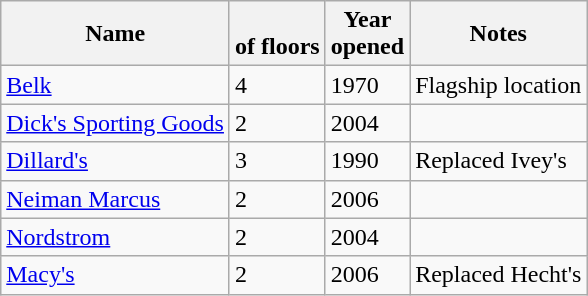<table class="wikitable sortable">
<tr>
<th>Name</th>
<th><br>of floors</th>
<th>Year<br>opened</th>
<th class="unsortable">Notes</th>
</tr>
<tr>
<td><a href='#'>Belk</a></td>
<td>4</td>
<td>1970</td>
<td>Flagship location</td>
</tr>
<tr>
<td><a href='#'>Dick's Sporting Goods</a></td>
<td>2</td>
<td>2004</td>
<td></td>
</tr>
<tr>
<td><a href='#'>Dillard's</a></td>
<td>3</td>
<td>1990</td>
<td>Replaced Ivey's</td>
</tr>
<tr>
<td><a href='#'>Neiman Marcus</a></td>
<td>2</td>
<td>2006</td>
<td></td>
</tr>
<tr>
<td><a href='#'>Nordstrom</a></td>
<td>2</td>
<td>2004</td>
<td></td>
</tr>
<tr>
<td><a href='#'>Macy's</a></td>
<td>2</td>
<td>2006</td>
<td>Replaced Hecht's</td>
</tr>
</table>
